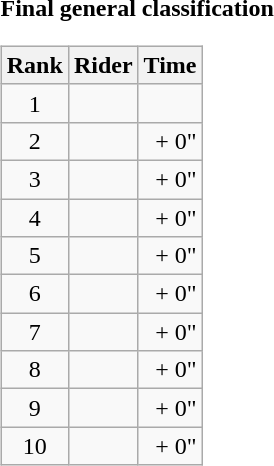<table>
<tr>
<td><strong>Final general classification</strong><br><table class="wikitable">
<tr>
<th scope="col">Rank</th>
<th scope="col">Rider</th>
<th scope="col">Time</th>
</tr>
<tr>
<td style="text-align:center;">1</td>
<td></td>
<td style="text-align:right;"></td>
</tr>
<tr>
<td style="text-align:center;">2</td>
<td></td>
<td style="text-align:right;">+ 0"</td>
</tr>
<tr>
<td style="text-align:center;">3</td>
<td></td>
<td style="text-align:right;">+ 0"</td>
</tr>
<tr>
<td style="text-align:center;">4</td>
<td></td>
<td style="text-align:right;">+ 0"</td>
</tr>
<tr>
<td style="text-align:center;">5</td>
<td></td>
<td style="text-align:right;">+ 0"</td>
</tr>
<tr>
<td style="text-align:center;">6</td>
<td></td>
<td style="text-align:right;">+ 0"</td>
</tr>
<tr>
<td style="text-align:center;">7</td>
<td></td>
<td style="text-align:right;">+ 0"</td>
</tr>
<tr>
<td style="text-align:center;">8</td>
<td></td>
<td style="text-align:right;">+ 0"</td>
</tr>
<tr>
<td style="text-align:center;">9</td>
<td></td>
<td style="text-align:right;">+ 0"</td>
</tr>
<tr>
<td style="text-align:center;">10</td>
<td></td>
<td style="text-align:right;">+ 0"</td>
</tr>
</table>
</td>
</tr>
</table>
